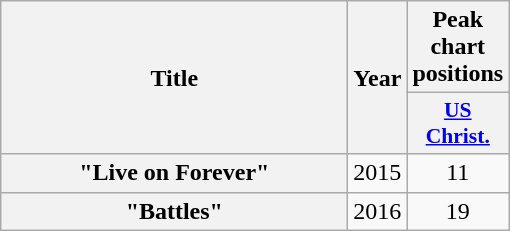<table class="wikitable plainrowheaders" style="text-align:center;" border="1">
<tr>
<th scope="col" rowspan="2" style="width:14em;">Title</th>
<th scope="col" rowspan="2">Year</th>
<th scope="col" colspan="1">Peak chart positions</th>
</tr>
<tr>
<th scope="col" style="width:3.5em;font-size:90%;"><a href='#'>US<br>Christ.</a><br></th>
</tr>
<tr>
<th scope="row">"Live on Forever"</th>
<td>2015</td>
<td>11</td>
</tr>
<tr>
<th scope="row">"Battles"</th>
<td>2016</td>
<td>19</td>
</tr>
</table>
